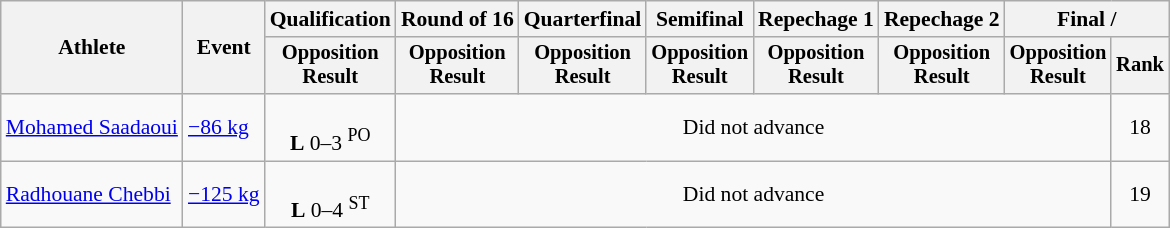<table class="wikitable" style="font-size:90%">
<tr>
<th rowspan=2>Athlete</th>
<th rowspan=2>Event</th>
<th>Qualification</th>
<th>Round of 16</th>
<th>Quarterfinal</th>
<th>Semifinal</th>
<th>Repechage 1</th>
<th>Repechage 2</th>
<th colspan=2>Final / </th>
</tr>
<tr style="font-size: 95%">
<th>Opposition<br>Result</th>
<th>Opposition<br>Result</th>
<th>Opposition<br>Result</th>
<th>Opposition<br>Result</th>
<th>Opposition<br>Result</th>
<th>Opposition<br>Result</th>
<th>Opposition<br>Result</th>
<th>Rank</th>
</tr>
<tr align=center>
<td align=left><a href='#'>Mohamed Saadaoui</a></td>
<td align=left><a href='#'>−86 kg</a></td>
<td><br><strong>L</strong> 0–3 <sup>PO</sup></td>
<td colspan=6>Did not advance</td>
<td>18</td>
</tr>
<tr align=center>
<td align=left><a href='#'>Radhouane Chebbi</a></td>
<td align=left><a href='#'>−125 kg</a></td>
<td><br><strong>L</strong> 0–4 <sup>ST</sup></td>
<td colspan=6>Did not advance</td>
<td>19</td>
</tr>
</table>
